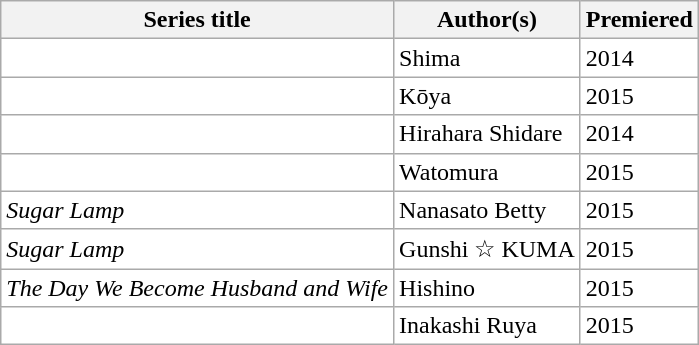<table class="wikitable sortable" style="background: #FFF;">
<tr>
<th>Series title</th>
<th>Author(s)</th>
<th>Premiered</th>
</tr>
<tr>
<td></td>
<td>Shima</td>
<td>2014</td>
</tr>
<tr>
<td></td>
<td>Kōya</td>
<td>2015</td>
</tr>
<tr>
<td></td>
<td>Hirahara Shidare</td>
<td>2014</td>
</tr>
<tr>
<td></td>
<td>Watomura</td>
<td>2015</td>
</tr>
<tr>
<td><em>Sugar Lamp</em></td>
<td>Nanasato Betty</td>
<td>2015</td>
</tr>
<tr>
<td><em>Sugar Lamp</em></td>
<td>Gunshi ☆ KUMA</td>
<td>2015</td>
</tr>
<tr>
<td><em>The Day We Become Husband and Wife</em></td>
<td>Hishino</td>
<td>2015</td>
</tr>
<tr>
<td></td>
<td>Inakashi Ruya</td>
<td>2015</td>
</tr>
</table>
